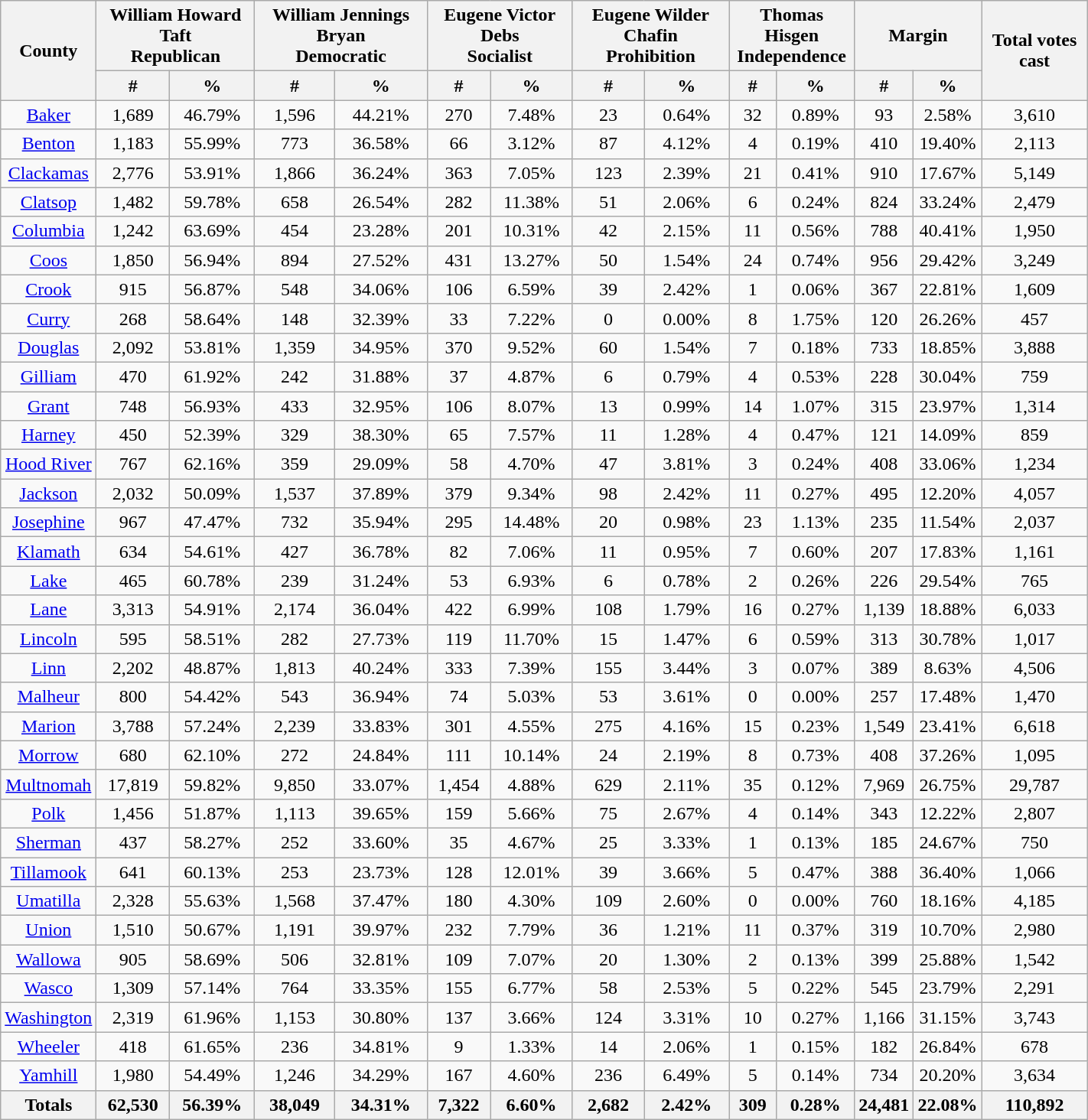<table width="75%"  class="wikitable sortable" style="text-align:center">
<tr>
<th style="text-align:center;" rowspan="2">County</th>
<th style="text-align:center;" colspan="2">William Howard Taft<br>Republican</th>
<th style="text-align:center;" colspan="2">William Jennings Bryan<br>Democratic</th>
<th style="text-align:center;" colspan="2">Eugene Victor Debs<br>Socialist</th>
<th style="text-align:center;" colspan="2">Eugene Wilder Chafin<br>Prohibition</th>
<th style="text-align:center;" colspan="2">Thomas Hisgen<br>Independence</th>
<th style="text-align:center;" colspan="2">Margin</th>
<th style="text-align:center;" rowspan="2">Total votes cast</th>
</tr>
<tr>
<th style="text-align:center;" data-sort-type="number">#</th>
<th style="text-align:center;" data-sort-type="number">%</th>
<th style="text-align:center;" data-sort-type="number">#</th>
<th style="text-align:center;" data-sort-type="number">%</th>
<th style="text-align:center;" data-sort-type="number">#</th>
<th style="text-align:center;" data-sort-type="number">%</th>
<th style="text-align:center;" data-sort-type="number">#</th>
<th style="text-align:center;" data-sort-type="number">%</th>
<th style="text-align:center;" data-sort-type="number">#</th>
<th style="text-align:center;" data-sort-type="number">%</th>
<th style="text-align:center;" data-sort-type="number">#</th>
<th style="text-align:center;" data-sort-type="number">%</th>
</tr>
<tr style="text-align:center;">
<td><a href='#'>Baker</a></td>
<td>1,689</td>
<td>46.79%</td>
<td>1,596</td>
<td>44.21%</td>
<td>270</td>
<td>7.48%</td>
<td>23</td>
<td>0.64%</td>
<td>32</td>
<td>0.89%</td>
<td>93</td>
<td>2.58%</td>
<td>3,610</td>
</tr>
<tr style="text-align:center;">
<td><a href='#'>Benton</a></td>
<td>1,183</td>
<td>55.99%</td>
<td>773</td>
<td>36.58%</td>
<td>66</td>
<td>3.12%</td>
<td>87</td>
<td>4.12%</td>
<td>4</td>
<td>0.19%</td>
<td>410</td>
<td>19.40%</td>
<td>2,113</td>
</tr>
<tr style="text-align:center;">
<td><a href='#'>Clackamas</a></td>
<td>2,776</td>
<td>53.91%</td>
<td>1,866</td>
<td>36.24%</td>
<td>363</td>
<td>7.05%</td>
<td>123</td>
<td>2.39%</td>
<td>21</td>
<td>0.41%</td>
<td>910</td>
<td>17.67%</td>
<td>5,149</td>
</tr>
<tr style="text-align:center;">
<td><a href='#'>Clatsop</a></td>
<td>1,482</td>
<td>59.78%</td>
<td>658</td>
<td>26.54%</td>
<td>282</td>
<td>11.38%</td>
<td>51</td>
<td>2.06%</td>
<td>6</td>
<td>0.24%</td>
<td>824</td>
<td>33.24%</td>
<td>2,479</td>
</tr>
<tr style="text-align:center;">
<td><a href='#'>Columbia</a></td>
<td>1,242</td>
<td>63.69%</td>
<td>454</td>
<td>23.28%</td>
<td>201</td>
<td>10.31%</td>
<td>42</td>
<td>2.15%</td>
<td>11</td>
<td>0.56%</td>
<td>788</td>
<td>40.41%</td>
<td>1,950</td>
</tr>
<tr style="text-align:center;">
<td><a href='#'>Coos</a></td>
<td>1,850</td>
<td>56.94%</td>
<td>894</td>
<td>27.52%</td>
<td>431</td>
<td>13.27%</td>
<td>50</td>
<td>1.54%</td>
<td>24</td>
<td>0.74%</td>
<td>956</td>
<td>29.42%</td>
<td>3,249</td>
</tr>
<tr style="text-align:center;">
<td><a href='#'>Crook</a></td>
<td>915</td>
<td>56.87%</td>
<td>548</td>
<td>34.06%</td>
<td>106</td>
<td>6.59%</td>
<td>39</td>
<td>2.42%</td>
<td>1</td>
<td>0.06%</td>
<td>367</td>
<td>22.81%</td>
<td>1,609</td>
</tr>
<tr style="text-align:center;">
<td><a href='#'>Curry</a></td>
<td>268</td>
<td>58.64%</td>
<td>148</td>
<td>32.39%</td>
<td>33</td>
<td>7.22%</td>
<td>0</td>
<td>0.00%</td>
<td>8</td>
<td>1.75%</td>
<td>120</td>
<td>26.26%</td>
<td>457</td>
</tr>
<tr style="text-align:center;">
<td><a href='#'>Douglas</a></td>
<td>2,092</td>
<td>53.81%</td>
<td>1,359</td>
<td>34.95%</td>
<td>370</td>
<td>9.52%</td>
<td>60</td>
<td>1.54%</td>
<td>7</td>
<td>0.18%</td>
<td>733</td>
<td>18.85%</td>
<td>3,888</td>
</tr>
<tr style="text-align:center;">
<td><a href='#'>Gilliam</a></td>
<td>470</td>
<td>61.92%</td>
<td>242</td>
<td>31.88%</td>
<td>37</td>
<td>4.87%</td>
<td>6</td>
<td>0.79%</td>
<td>4</td>
<td>0.53%</td>
<td>228</td>
<td>30.04%</td>
<td>759</td>
</tr>
<tr style="text-align:center;">
<td><a href='#'>Grant</a></td>
<td>748</td>
<td>56.93%</td>
<td>433</td>
<td>32.95%</td>
<td>106</td>
<td>8.07%</td>
<td>13</td>
<td>0.99%</td>
<td>14</td>
<td>1.07%</td>
<td>315</td>
<td>23.97%</td>
<td>1,314</td>
</tr>
<tr style="text-align:center;">
<td><a href='#'>Harney</a></td>
<td>450</td>
<td>52.39%</td>
<td>329</td>
<td>38.30%</td>
<td>65</td>
<td>7.57%</td>
<td>11</td>
<td>1.28%</td>
<td>4</td>
<td>0.47%</td>
<td>121</td>
<td>14.09%</td>
<td>859</td>
</tr>
<tr style="text-align:center;">
<td><a href='#'>Hood River</a></td>
<td>767</td>
<td>62.16%</td>
<td>359</td>
<td>29.09%</td>
<td>58</td>
<td>4.70%</td>
<td>47</td>
<td>3.81%</td>
<td>3</td>
<td>0.24%</td>
<td>408</td>
<td>33.06%</td>
<td>1,234</td>
</tr>
<tr style="text-align:center;">
<td><a href='#'>Jackson</a></td>
<td>2,032</td>
<td>50.09%</td>
<td>1,537</td>
<td>37.89%</td>
<td>379</td>
<td>9.34%</td>
<td>98</td>
<td>2.42%</td>
<td>11</td>
<td>0.27%</td>
<td>495</td>
<td>12.20%</td>
<td>4,057</td>
</tr>
<tr style="text-align:center;">
<td><a href='#'>Josephine</a></td>
<td>967</td>
<td>47.47%</td>
<td>732</td>
<td>35.94%</td>
<td>295</td>
<td>14.48%</td>
<td>20</td>
<td>0.98%</td>
<td>23</td>
<td>1.13%</td>
<td>235</td>
<td>11.54%</td>
<td>2,037</td>
</tr>
<tr style="text-align:center;">
<td><a href='#'>Klamath</a></td>
<td>634</td>
<td>54.61%</td>
<td>427</td>
<td>36.78%</td>
<td>82</td>
<td>7.06%</td>
<td>11</td>
<td>0.95%</td>
<td>7</td>
<td>0.60%</td>
<td>207</td>
<td>17.83%</td>
<td>1,161</td>
</tr>
<tr style="text-align:center;">
<td><a href='#'>Lake</a></td>
<td>465</td>
<td>60.78%</td>
<td>239</td>
<td>31.24%</td>
<td>53</td>
<td>6.93%</td>
<td>6</td>
<td>0.78%</td>
<td>2</td>
<td>0.26%</td>
<td>226</td>
<td>29.54%</td>
<td>765</td>
</tr>
<tr style="text-align:center;">
<td><a href='#'>Lane</a></td>
<td>3,313</td>
<td>54.91%</td>
<td>2,174</td>
<td>36.04%</td>
<td>422</td>
<td>6.99%</td>
<td>108</td>
<td>1.79%</td>
<td>16</td>
<td>0.27%</td>
<td>1,139</td>
<td>18.88%</td>
<td>6,033</td>
</tr>
<tr style="text-align:center;">
<td><a href='#'>Lincoln</a></td>
<td>595</td>
<td>58.51%</td>
<td>282</td>
<td>27.73%</td>
<td>119</td>
<td>11.70%</td>
<td>15</td>
<td>1.47%</td>
<td>6</td>
<td>0.59%</td>
<td>313</td>
<td>30.78%</td>
<td>1,017</td>
</tr>
<tr style="text-align:center;">
<td><a href='#'>Linn</a></td>
<td>2,202</td>
<td>48.87%</td>
<td>1,813</td>
<td>40.24%</td>
<td>333</td>
<td>7.39%</td>
<td>155</td>
<td>3.44%</td>
<td>3</td>
<td>0.07%</td>
<td>389</td>
<td>8.63%</td>
<td>4,506</td>
</tr>
<tr style="text-align:center;">
<td><a href='#'>Malheur</a></td>
<td>800</td>
<td>54.42%</td>
<td>543</td>
<td>36.94%</td>
<td>74</td>
<td>5.03%</td>
<td>53</td>
<td>3.61%</td>
<td>0</td>
<td>0.00%</td>
<td>257</td>
<td>17.48%</td>
<td>1,470</td>
</tr>
<tr style="text-align:center;">
<td><a href='#'>Marion</a></td>
<td>3,788</td>
<td>57.24%</td>
<td>2,239</td>
<td>33.83%</td>
<td>301</td>
<td>4.55%</td>
<td>275</td>
<td>4.16%</td>
<td>15</td>
<td>0.23%</td>
<td>1,549</td>
<td>23.41%</td>
<td>6,618</td>
</tr>
<tr style="text-align:center;">
<td><a href='#'>Morrow</a></td>
<td>680</td>
<td>62.10%</td>
<td>272</td>
<td>24.84%</td>
<td>111</td>
<td>10.14%</td>
<td>24</td>
<td>2.19%</td>
<td>8</td>
<td>0.73%</td>
<td>408</td>
<td>37.26%</td>
<td>1,095</td>
</tr>
<tr style="text-align:center;">
<td><a href='#'>Multnomah</a></td>
<td>17,819</td>
<td>59.82%</td>
<td>9,850</td>
<td>33.07%</td>
<td>1,454</td>
<td>4.88%</td>
<td>629</td>
<td>2.11%</td>
<td>35</td>
<td>0.12%</td>
<td>7,969</td>
<td>26.75%</td>
<td>29,787</td>
</tr>
<tr style="text-align:center;">
<td><a href='#'>Polk</a></td>
<td>1,456</td>
<td>51.87%</td>
<td>1,113</td>
<td>39.65%</td>
<td>159</td>
<td>5.66%</td>
<td>75</td>
<td>2.67%</td>
<td>4</td>
<td>0.14%</td>
<td>343</td>
<td>12.22%</td>
<td>2,807</td>
</tr>
<tr style="text-align:center;">
<td><a href='#'>Sherman</a></td>
<td>437</td>
<td>58.27%</td>
<td>252</td>
<td>33.60%</td>
<td>35</td>
<td>4.67%</td>
<td>25</td>
<td>3.33%</td>
<td>1</td>
<td>0.13%</td>
<td>185</td>
<td>24.67%</td>
<td>750</td>
</tr>
<tr style="text-align:center;">
<td><a href='#'>Tillamook</a></td>
<td>641</td>
<td>60.13%</td>
<td>253</td>
<td>23.73%</td>
<td>128</td>
<td>12.01%</td>
<td>39</td>
<td>3.66%</td>
<td>5</td>
<td>0.47%</td>
<td>388</td>
<td>36.40%</td>
<td>1,066</td>
</tr>
<tr style="text-align:center;">
<td><a href='#'>Umatilla</a></td>
<td>2,328</td>
<td>55.63%</td>
<td>1,568</td>
<td>37.47%</td>
<td>180</td>
<td>4.30%</td>
<td>109</td>
<td>2.60%</td>
<td>0</td>
<td>0.00%</td>
<td>760</td>
<td>18.16%</td>
<td>4,185</td>
</tr>
<tr style="text-align:center;">
<td><a href='#'>Union</a></td>
<td>1,510</td>
<td>50.67%</td>
<td>1,191</td>
<td>39.97%</td>
<td>232</td>
<td>7.79%</td>
<td>36</td>
<td>1.21%</td>
<td>11</td>
<td>0.37%</td>
<td>319</td>
<td>10.70%</td>
<td>2,980</td>
</tr>
<tr style="text-align:center;">
<td><a href='#'>Wallowa</a></td>
<td>905</td>
<td>58.69%</td>
<td>506</td>
<td>32.81%</td>
<td>109</td>
<td>7.07%</td>
<td>20</td>
<td>1.30%</td>
<td>2</td>
<td>0.13%</td>
<td>399</td>
<td>25.88%</td>
<td>1,542</td>
</tr>
<tr style="text-align:center;">
<td><a href='#'>Wasco</a></td>
<td>1,309</td>
<td>57.14%</td>
<td>764</td>
<td>33.35%</td>
<td>155</td>
<td>6.77%</td>
<td>58</td>
<td>2.53%</td>
<td>5</td>
<td>0.22%</td>
<td>545</td>
<td>23.79%</td>
<td>2,291</td>
</tr>
<tr style="text-align:center;">
<td><a href='#'>Washington</a></td>
<td>2,319</td>
<td>61.96%</td>
<td>1,153</td>
<td>30.80%</td>
<td>137</td>
<td>3.66%</td>
<td>124</td>
<td>3.31%</td>
<td>10</td>
<td>0.27%</td>
<td>1,166</td>
<td>31.15%</td>
<td>3,743</td>
</tr>
<tr style="text-align:center;">
<td><a href='#'>Wheeler</a></td>
<td>418</td>
<td>61.65%</td>
<td>236</td>
<td>34.81%</td>
<td>9</td>
<td>1.33%</td>
<td>14</td>
<td>2.06%</td>
<td>1</td>
<td>0.15%</td>
<td>182</td>
<td>26.84%</td>
<td>678</td>
</tr>
<tr style="text-align:center;">
<td><a href='#'>Yamhill</a></td>
<td>1,980</td>
<td>54.49%</td>
<td>1,246</td>
<td>34.29%</td>
<td>167</td>
<td>4.60%</td>
<td>236</td>
<td>6.49%</td>
<td>5</td>
<td>0.14%</td>
<td>734</td>
<td>20.20%</td>
<td>3,634</td>
</tr>
<tr style="text-align:center;">
<th>Totals</th>
<th>62,530</th>
<th>56.39%</th>
<th>38,049</th>
<th>34.31%</th>
<th>7,322</th>
<th>6.60%</th>
<th>2,682</th>
<th>2.42%</th>
<th>309</th>
<th>0.28%</th>
<th>24,481</th>
<th>22.08%</th>
<th>110,892</th>
</tr>
</table>
